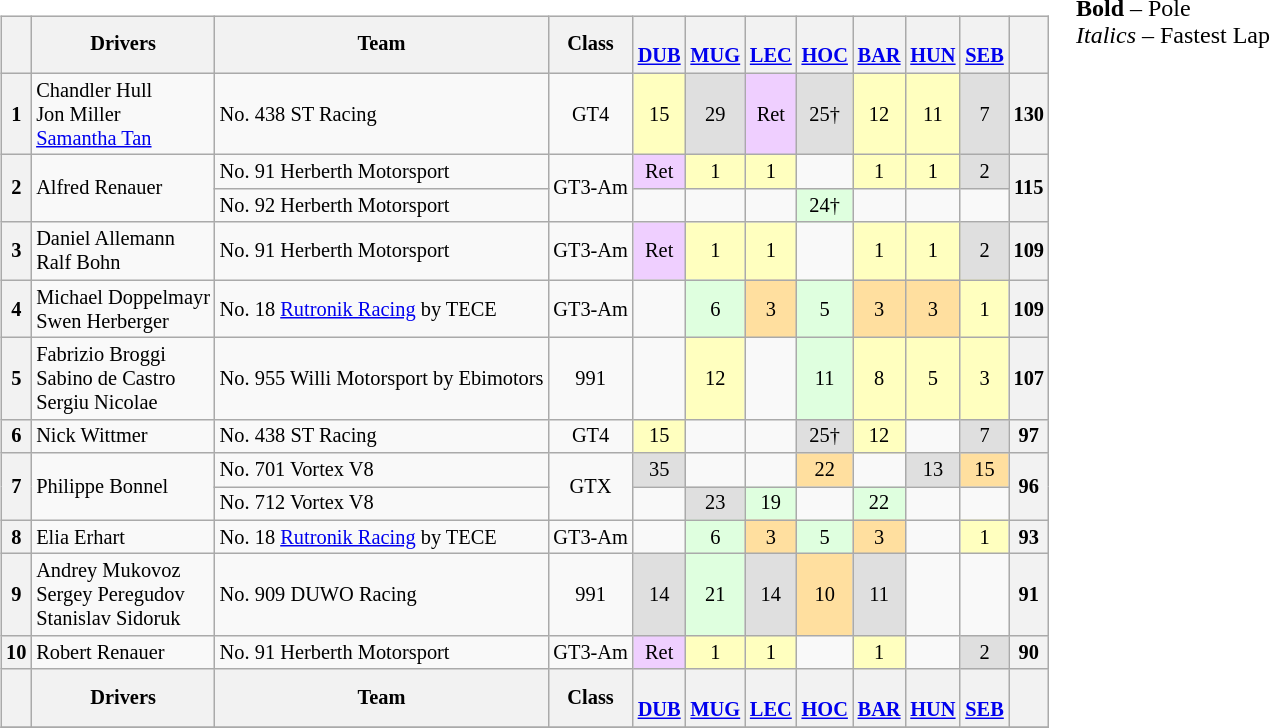<table>
<tr>
<td valign="top"><br><table align=left| class="wikitable" style="font-size: 85%; text-align: center;">
<tr valign="top">
<th valign=middle></th>
<th valign=middle>Drivers</th>
<th valign=middle>Team</th>
<th valign=middle>Class</th>
<th><br><a href='#'>DUB</a></th>
<th><br><a href='#'>MUG</a></th>
<th><br><a href='#'>LEC</a></th>
<th><br><a href='#'>HOC</a></th>
<th><br><a href='#'>BAR</a></th>
<th><br><a href='#'>HUN</a></th>
<th><br><a href='#'>SEB</a></th>
<th valign=middle>  </th>
</tr>
<tr>
<th>1</th>
<td align=left> Chandler Hull<br> Jon Miller<br> <a href='#'>Samantha Tan</a></td>
<td align=left> No. 438 ST Racing</td>
<td>GT4</td>
<td style="background:#FFFFBF;">15</td>
<td style="background:#DFDFDF;">29</td>
<td style="background:#EFCFFF;">Ret</td>
<td style="background:#DFDFDF;">25†</td>
<td style="background:#FFFFBF;">12</td>
<td style="background:#FFFFBF;">11</td>
<td style="background:#DFDFDF;">7</td>
<th>130</th>
</tr>
<tr>
<th rowspan=2>2</th>
<td rowspan=2 align=left> Alfred Renauer</td>
<td align=left> No. 91 Herberth Motorsport</td>
<td rowspan=2>GT3-Am</td>
<td style="background:#EFCFFF;">Ret</td>
<td style="background:#FFFFBF;">1</td>
<td style="background:#FFFFBF;">1</td>
<td></td>
<td style="background:#FFFFBF;">1</td>
<td style="background:#FFFFBF;">1</td>
<td style="background:#DFDFDF;">2</td>
<th rowspan=2>115</th>
</tr>
<tr>
<td align=left> No. 92 Herberth Motorsport</td>
<td></td>
<td></td>
<td></td>
<td style="background:#DFFFDF;">24†</td>
<td></td>
<td></td>
<td></td>
</tr>
<tr>
<th>3</th>
<td align=left> Daniel Allemann<br> Ralf Bohn</td>
<td align=left> No. 91 Herberth Motorsport</td>
<td>GT3-Am</td>
<td style="background:#EFCFFF;">Ret</td>
<td style="background:#FFFFBF;">1</td>
<td style="background:#FFFFBF;">1</td>
<td></td>
<td style="background:#FFFFBF;">1</td>
<td style="background:#FFFFBF;">1</td>
<td style="background:#DFDFDF;">2</td>
<th>109</th>
</tr>
<tr>
<th>4</th>
<td align=left> Michael Doppelmayr<br> Swen Herberger</td>
<td align=left> No. 18 <a href='#'>Rutronik Racing</a> by TECE</td>
<td>GT3-Am</td>
<td></td>
<td style="background:#DFFFDF;">6</td>
<td style="background:#FFDF9F;">3</td>
<td style="background:#DFFFDF;">5</td>
<td style="background:#FFDF9F;">3</td>
<td style="background:#FFDF9F;">3</td>
<td style="background:#FFFFBF;">1</td>
<th>109</th>
</tr>
<tr>
<th>5</th>
<td align=left> Fabrizio Broggi<br> Sabino de Castro<br> Sergiu Nicolae</td>
<td align=left> No. 955 Willi Motorsport by Ebimotors</td>
<td>991</td>
<td></td>
<td style="background:#FFFFBF;">12</td>
<td></td>
<td style="background:#DFFFDF;">11</td>
<td style="background:#FFFFBF;">8</td>
<td style="background:#FFFFBF;">5</td>
<td style="background:#FFFFBF;">3</td>
<th>107</th>
</tr>
<tr>
<th>6</th>
<td align=left> Nick Wittmer</td>
<td align=left> No. 438 ST Racing</td>
<td>GT4</td>
<td style="background:#FFFFBF;">15</td>
<td></td>
<td></td>
<td style="background:#DFDFDF;">25†</td>
<td style="background:#FFFFBF;">12</td>
<td></td>
<td style="background:#DFDFDF;">7</td>
<th>97</th>
</tr>
<tr>
<th rowspan=2>7</th>
<td rowspan=2 align=left> Philippe Bonnel</td>
<td align=left> No. 701 Vortex V8</td>
<td rowspan=2>GTX</td>
<td style="background:#DFDFDF;">35</td>
<td></td>
<td></td>
<td style="background:#FFDF9F;">22</td>
<td></td>
<td style="background:#DFDFDF;">13</td>
<td style="background:#FFDF9F;">15</td>
<th rowspan=2>96</th>
</tr>
<tr>
<td align=left> No. 712 Vortex V8</td>
<td></td>
<td style="background:#DFDFDF;">23</td>
<td style="background:#DFFFDF;">19</td>
<td></td>
<td style="background:#DFFFDF;">22</td>
<td></td>
<td></td>
</tr>
<tr>
<th>8</th>
<td align=left> Elia Erhart</td>
<td align=left> No. 18 <a href='#'>Rutronik Racing</a> by TECE</td>
<td>GT3-Am</td>
<td></td>
<td style="background:#DFFFDF;">6</td>
<td style="background:#FFDF9F;">3</td>
<td style="background:#DFFFDF;">5</td>
<td style="background:#FFDF9F;">3</td>
<td></td>
<td style="background:#FFFFBF;">1</td>
<th>93</th>
</tr>
<tr>
<th>9</th>
<td align=left> Andrey Mukovoz<br> Sergey Peregudov<br> Stanislav Sidoruk</td>
<td align=left> No. 909 DUWO Racing</td>
<td>991</td>
<td style="background:#DFDFDF;">14</td>
<td style="background:#DFFFDF;">21</td>
<td style="background:#DFDFDF;">14</td>
<td style="background:#FFDF9F;">10</td>
<td style="background:#DFDFDF;">11</td>
<td></td>
<td></td>
<th>91</th>
</tr>
<tr>
<th>10</th>
<td align=left> Robert Renauer</td>
<td align=left> No. 91 Herberth Motorsport</td>
<td>GT3-Am</td>
<td style="background:#EFCFFF;">Ret</td>
<td style="background:#FFFFBF;">1</td>
<td style="background:#FFFFBF;">1</td>
<td></td>
<td style="background:#FFFFBF;">1</td>
<td></td>
<td style="background:#DFDFDF;">2</td>
<th>90</th>
</tr>
<tr>
<th valign=middle></th>
<th valign=middle>Drivers</th>
<th valign=middle>Team</th>
<th valign=middle>Class</th>
<th><br><a href='#'>DUB</a></th>
<th><br><a href='#'>MUG</a></th>
<th><br><a href='#'>LEC</a></th>
<th><br><a href='#'>HOC</a></th>
<th><br><a href='#'>BAR</a></th>
<th><br><a href='#'>HUN</a></th>
<th><br><a href='#'>SEB</a></th>
<th valign=middle>  </th>
</tr>
<tr>
</tr>
</table>
</td>
<td valign="top"><br>
<span><strong>Bold</strong> – Pole<br>
<em>Italics</em> – Fastest Lap</span></td>
</tr>
</table>
